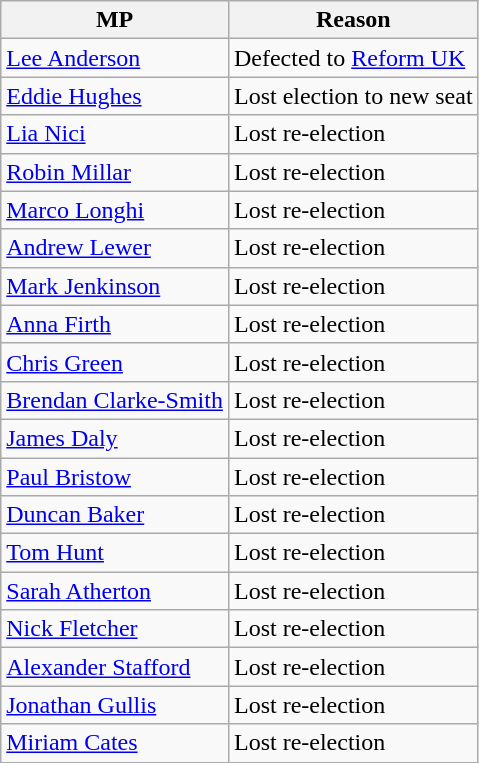<table class="wikitable">
<tr>
<th>MP</th>
<th>Reason</th>
</tr>
<tr>
<td><a href='#'>Lee Anderson</a></td>
<td>Defected to <a href='#'>Reform UK</a></td>
</tr>
<tr>
<td><a href='#'>Eddie Hughes</a></td>
<td>Lost election to new seat</td>
</tr>
<tr>
<td><a href='#'>Lia Nici</a></td>
<td>Lost re-election</td>
</tr>
<tr>
<td><a href='#'>Robin Millar</a></td>
<td>Lost re-election</td>
</tr>
<tr>
<td><a href='#'>Marco Longhi</a></td>
<td>Lost re-election</td>
</tr>
<tr>
<td><a href='#'>Andrew Lewer</a></td>
<td>Lost re-election</td>
</tr>
<tr>
<td><a href='#'>Mark Jenkinson</a></td>
<td>Lost re-election</td>
</tr>
<tr>
<td><a href='#'>Anna Firth</a></td>
<td>Lost re-election</td>
</tr>
<tr>
<td><a href='#'>Chris Green</a></td>
<td>Lost re-election</td>
</tr>
<tr>
<td><a href='#'>Brendan Clarke-Smith</a></td>
<td>Lost re-election</td>
</tr>
<tr>
<td><a href='#'>James Daly</a></td>
<td>Lost re-election</td>
</tr>
<tr>
<td><a href='#'>Paul Bristow</a></td>
<td>Lost re-election</td>
</tr>
<tr>
<td><a href='#'>Duncan Baker</a></td>
<td>Lost re-election</td>
</tr>
<tr>
<td><a href='#'>Tom Hunt</a></td>
<td>Lost re-election</td>
</tr>
<tr>
<td><a href='#'>Sarah Atherton</a></td>
<td>Lost re-election</td>
</tr>
<tr>
<td><a href='#'>Nick Fletcher</a></td>
<td>Lost re-election</td>
</tr>
<tr>
<td><a href='#'>Alexander Stafford</a></td>
<td>Lost re-election</td>
</tr>
<tr>
<td><a href='#'>Jonathan Gullis</a></td>
<td>Lost re-election</td>
</tr>
<tr>
<td><a href='#'>Miriam Cates</a></td>
<td>Lost re-election</td>
</tr>
</table>
